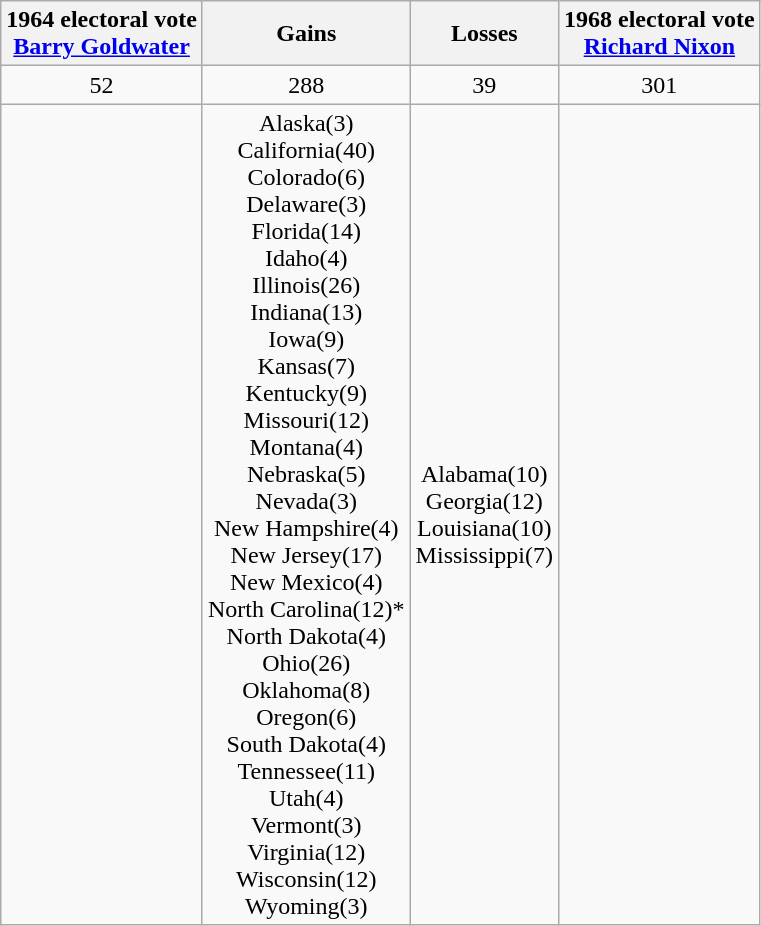<table class="wikitable" style="text-align:center">
<tr>
<th>1964 electoral vote<br><a href='#'>Barry Goldwater</a></th>
<th>Gains</th>
<th>Losses</th>
<th>1968 electoral vote<br><a href='#'>Richard Nixon</a></th>
</tr>
<tr>
<td>52</td>
<td> 288</td>
<td> 39</td>
<td>301</td>
</tr>
<tr>
<td></td>
<td>Alaska(3)<br>California(40)<br>Colorado(6)<br>Delaware(3)<br>Florida(14)<br>Idaho(4)<br>Illinois(26)<br>Indiana(13)<br>Iowa(9)<br>Kansas(7)<br>Kentucky(9)<br>Missouri(12)<br>Montana(4)<br>Nebraska(5)<br>Nevada(3)<br>New Hampshire(4)<br>New Jersey(17)<br>New Mexico(4)<br>North Carolina(12)*<br>North Dakota(4)<br>Ohio(26)<br>Oklahoma(8)<br>Oregon(6)<br>South Dakota(4)<br>Tennessee(11)<br>Utah(4)<br>Vermont(3)<br>Virginia(12)<br>Wisconsin(12)<br>Wyoming(3)</td>
<td>Alabama(10)<br>Georgia(12)<br>Louisiana(10)<br>Mississippi(7)</td>
<td></td>
</tr>
</table>
